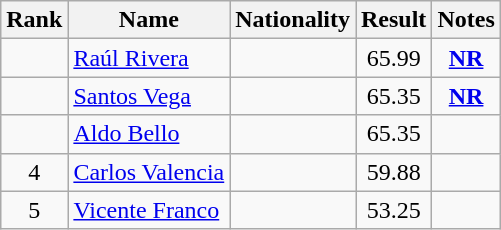<table class="wikitable sortable" style="text-align:center">
<tr>
<th>Rank</th>
<th>Name</th>
<th>Nationality</th>
<th>Result</th>
<th>Notes</th>
</tr>
<tr>
<td></td>
<td align=left><a href='#'>Raúl Rivera</a></td>
<td align=left></td>
<td>65.99</td>
<td><strong><a href='#'>NR</a></strong></td>
</tr>
<tr>
<td></td>
<td align=left><a href='#'>Santos Vega</a></td>
<td align=left></td>
<td>65.35</td>
<td><strong><a href='#'>NR</a></strong></td>
</tr>
<tr>
<td></td>
<td align=left><a href='#'>Aldo Bello</a></td>
<td align=left></td>
<td>65.35</td>
<td></td>
</tr>
<tr>
<td>4</td>
<td align=left><a href='#'>Carlos Valencia</a></td>
<td align=left></td>
<td>59.88</td>
<td></td>
</tr>
<tr>
<td>5</td>
<td align=left><a href='#'>Vicente Franco</a></td>
<td align=left></td>
<td>53.25</td>
<td></td>
</tr>
</table>
